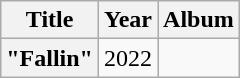<table class="wikitable plainrowheaders" style="text-align:center">
<tr>
<th scope="col">Title</th>
<th scope="col">Year</th>
<th scope="col">Album</th>
</tr>
<tr>
<th scope="row">"Fallin"<br></th>
<td>2022</td>
<td></td>
</tr>
</table>
